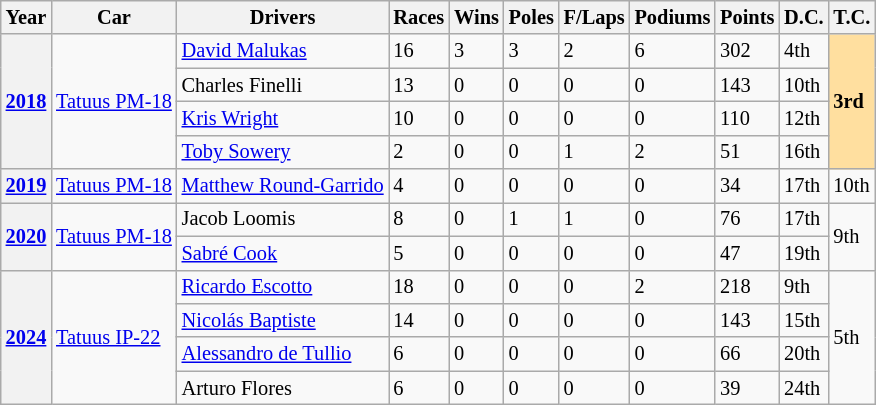<table class="wikitable" style="font-size:85%">
<tr valign="top">
<th>Year</th>
<th>Car</th>
<th>Drivers</th>
<th>Races</th>
<th>Wins</th>
<th>Poles</th>
<th>F/Laps</th>
<th>Podiums</th>
<th>Points</th>
<th>D.C.</th>
<th>T.C.</th>
</tr>
<tr>
<th rowspan="4"><a href='#'>2018</a></th>
<td rowspan="4"><a href='#'>Tatuus PM-18</a></td>
<td> <a href='#'>David Malukas</a></td>
<td>16</td>
<td>3</td>
<td>3</td>
<td>2</td>
<td>6</td>
<td>302</td>
<td>4th</td>
<td rowspan="4" style="background:#FFDF9F;"><strong>3rd</strong></td>
</tr>
<tr>
<td> Charles Finelli</td>
<td>13</td>
<td>0</td>
<td>0</td>
<td>0</td>
<td>0</td>
<td>143</td>
<td>10th</td>
</tr>
<tr>
<td> <a href='#'>Kris Wright</a></td>
<td>10</td>
<td>0</td>
<td>0</td>
<td>0</td>
<td>0</td>
<td>110</td>
<td>12th</td>
</tr>
<tr>
<td> <a href='#'>Toby Sowery</a></td>
<td>2</td>
<td>0</td>
<td>0</td>
<td>1</td>
<td>2</td>
<td>51</td>
<td>16th</td>
</tr>
<tr>
<th><a href='#'>2019</a></th>
<td><a href='#'>Tatuus PM-18</a></td>
<td> <a href='#'>Matthew Round-Garrido</a></td>
<td>4</td>
<td>0</td>
<td>0</td>
<td>0</td>
<td>0</td>
<td>34</td>
<td>17th</td>
<td>10th</td>
</tr>
<tr>
<th rowspan="2"><a href='#'>2020</a></th>
<td rowspan="2"><a href='#'>Tatuus PM-18</a></td>
<td> Jacob Loomis</td>
<td>8</td>
<td>0</td>
<td>1</td>
<td>1</td>
<td>0</td>
<td>76</td>
<td>17th</td>
<td rowspan="2">9th</td>
</tr>
<tr>
<td> <a href='#'>Sabré Cook</a></td>
<td>5</td>
<td>0</td>
<td>0</td>
<td>0</td>
<td>0</td>
<td>47</td>
<td>19th</td>
</tr>
<tr>
<th rowspan="4"><a href='#'>2024</a></th>
<td rowspan="4"><a href='#'>Tatuus IP-22</a></td>
<td> <a href='#'>Ricardo Escotto</a></td>
<td>18</td>
<td>0</td>
<td>0</td>
<td>0</td>
<td>2</td>
<td>218</td>
<td>9th</td>
<td rowspan="4">5th</td>
</tr>
<tr>
<td> <a href='#'>Nicolás Baptiste</a></td>
<td>14</td>
<td>0</td>
<td>0</td>
<td>0</td>
<td>0</td>
<td>143</td>
<td>15th</td>
</tr>
<tr>
<td> <a href='#'>Alessandro de Tullio</a></td>
<td>6</td>
<td>0</td>
<td>0</td>
<td>0</td>
<td>0</td>
<td>66</td>
<td>20th</td>
</tr>
<tr>
<td> Arturo Flores</td>
<td>6</td>
<td>0</td>
<td>0</td>
<td>0</td>
<td>0</td>
<td>39</td>
<td>24th</td>
</tr>
</table>
